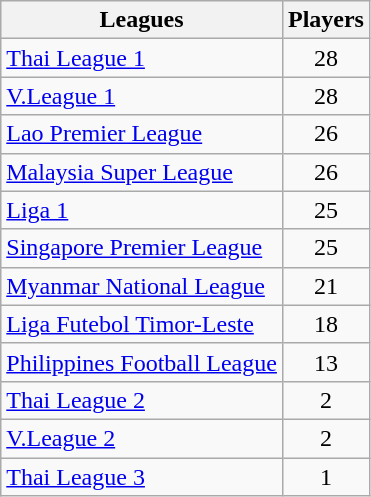<table class="wikitable sortable">
<tr>
<th>Leagues</th>
<th>Players</th>
</tr>
<tr>
<td> <a href='#'>Thai League 1</a></td>
<td style="text-align:center">28</td>
</tr>
<tr>
<td> <a href='#'>V.League 1</a></td>
<td style="text-align:center">28</td>
</tr>
<tr>
<td> <a href='#'>Lao Premier League</a></td>
<td style="text-align:center">26</td>
</tr>
<tr>
<td> <a href='#'>Malaysia Super League</a></td>
<td style="text-align:center">26</td>
</tr>
<tr>
<td> <a href='#'>Liga 1</a></td>
<td style="text-align:center">25</td>
</tr>
<tr>
<td> <a href='#'>Singapore Premier League</a></td>
<td style="text-align:center">25</td>
</tr>
<tr>
<td> <a href='#'>Myanmar National League</a></td>
<td style="text-align:center">21</td>
</tr>
<tr>
<td> <a href='#'>Liga Futebol Timor-Leste</a></td>
<td style="text-align:center">18</td>
</tr>
<tr>
<td> <a href='#'>Philippines Football League</a></td>
<td style="text-align:center">13</td>
</tr>
<tr>
<td> <a href='#'>Thai League 2</a></td>
<td style="text-align:center">2</td>
</tr>
<tr>
<td> <a href='#'>V.League 2</a></td>
<td style="text-align:center">2</td>
</tr>
<tr>
<td> <a href='#'>Thai League 3</a></td>
<td style="text-align:center">1</td>
</tr>
</table>
